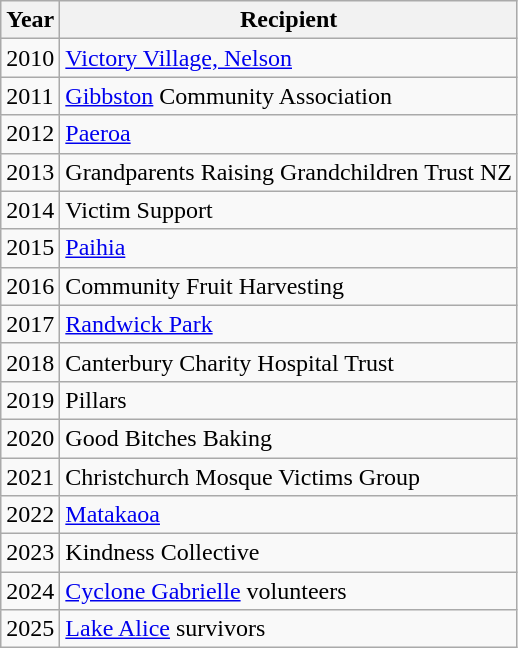<table class="wikitable sortable">
<tr>
<th>Year</th>
<th>Recipient</th>
</tr>
<tr>
<td>2010</td>
<td><a href='#'>Victory Village, Nelson</a></td>
</tr>
<tr>
<td>2011</td>
<td><a href='#'>Gibbston</a> Community Association</td>
</tr>
<tr>
<td>2012</td>
<td><a href='#'>Paeroa</a></td>
</tr>
<tr>
<td>2013</td>
<td>Grandparents Raising Grandchildren Trust NZ</td>
</tr>
<tr>
<td>2014</td>
<td>Victim Support</td>
</tr>
<tr>
<td>2015</td>
<td><a href='#'>Paihia</a></td>
</tr>
<tr>
<td>2016</td>
<td>Community Fruit Harvesting</td>
</tr>
<tr>
<td>2017</td>
<td><a href='#'>Randwick Park</a></td>
</tr>
<tr>
<td>2018</td>
<td>Canterbury Charity Hospital Trust</td>
</tr>
<tr>
<td>2019</td>
<td>Pillars</td>
</tr>
<tr>
<td>2020</td>
<td>Good Bitches Baking</td>
</tr>
<tr>
<td>2021</td>
<td>Christchurch Mosque Victims Group</td>
</tr>
<tr>
<td>2022</td>
<td><a href='#'>Matakaoa</a></td>
</tr>
<tr>
<td>2023</td>
<td>Kindness Collective</td>
</tr>
<tr>
<td>2024</td>
<td><a href='#'>Cyclone Gabrielle</a> volunteers</td>
</tr>
<tr>
<td>2025</td>
<td><a href='#'>Lake Alice</a> survivors</td>
</tr>
</table>
